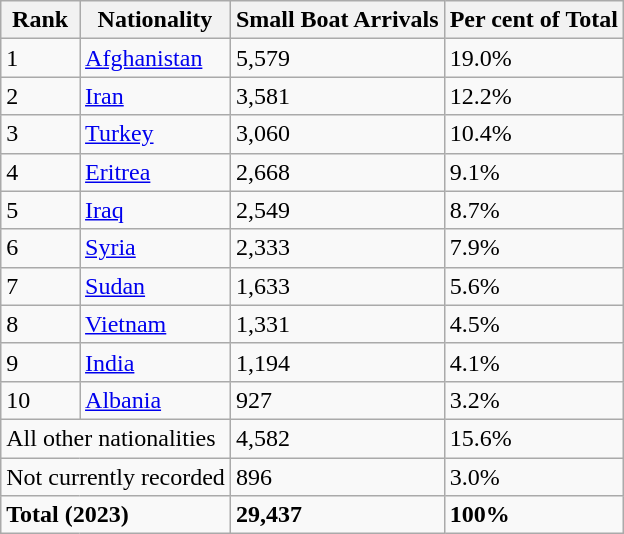<table class="wikitable sortable">
<tr>
<th>Rank</th>
<th>Nationality</th>
<th>Small Boat Arrivals</th>
<th>Per cent of Total</th>
</tr>
<tr>
<td>1</td>
<td> <a href='#'>Afghanistan</a></td>
<td>5,579</td>
<td>19.0%</td>
</tr>
<tr>
<td>2</td>
<td> <a href='#'>Iran</a></td>
<td>3,581</td>
<td>12.2%</td>
</tr>
<tr>
<td>3</td>
<td> <a href='#'>Turkey</a></td>
<td>3,060</td>
<td>10.4%</td>
</tr>
<tr>
<td>4</td>
<td> <a href='#'>Eritrea</a></td>
<td>2,668</td>
<td>9.1%</td>
</tr>
<tr>
<td>5</td>
<td> <a href='#'>Iraq</a></td>
<td>2,549</td>
<td>8.7%</td>
</tr>
<tr>
<td>6</td>
<td> <a href='#'>Syria</a></td>
<td>2,333</td>
<td>7.9%</td>
</tr>
<tr>
<td>7</td>
<td> <a href='#'>Sudan</a></td>
<td>1,633</td>
<td>5.6%</td>
</tr>
<tr>
<td>8</td>
<td> <a href='#'>Vietnam</a></td>
<td>1,331</td>
<td>4.5%</td>
</tr>
<tr>
<td>9</td>
<td> <a href='#'>India</a></td>
<td>1,194</td>
<td>4.1%</td>
</tr>
<tr>
<td>10</td>
<td> <a href='#'>Albania</a></td>
<td>927</td>
<td>3.2%</td>
</tr>
<tr>
<td colspan="2">All other nationalities</td>
<td>4,582</td>
<td>15.6%</td>
</tr>
<tr>
<td colspan="2">Not currently recorded</td>
<td>896</td>
<td>3.0%</td>
</tr>
<tr>
<td colspan="2"><strong>Total (2023)</strong></td>
<td><strong>29,437</strong></td>
<td><strong>100%</strong></td>
</tr>
</table>
